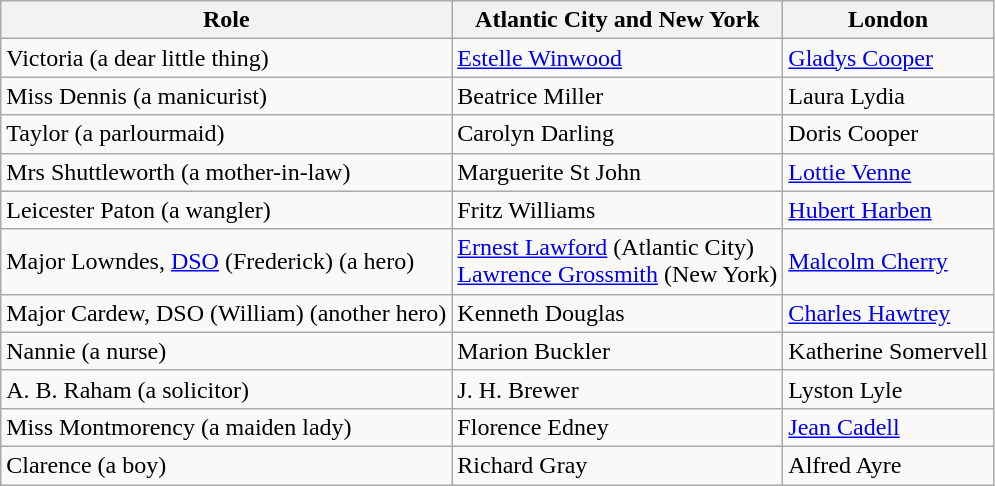<table class="wikitable plainrowheaders" style="text-align: left; margin-right: 0;">
<tr>
<th scope="col">Role</th>
<th scope="col">Atlantic City and New York</th>
<th scope="col">London</th>
</tr>
<tr>
<td>Victoria (a dear little thing)</td>
<td><a href='#'>Estelle Winwood</a></td>
<td><a href='#'>Gladys Cooper</a></td>
</tr>
<tr>
<td>Miss Dennis (a manicurist)</td>
<td>Beatrice Miller</td>
<td>Laura Lydia</td>
</tr>
<tr>
<td>Taylor (a parlourmaid)</td>
<td>Carolyn Darling</td>
<td>Doris Cooper</td>
</tr>
<tr>
<td>Mrs Shuttleworth (a mother-in-law)</td>
<td>Marguerite St John</td>
<td><a href='#'>Lottie Venne</a></td>
</tr>
<tr>
<td>Leicester Paton (a wangler)</td>
<td>Fritz Williams</td>
<td><a href='#'>Hubert Harben</a></td>
</tr>
<tr>
<td>Major Lowndes, <a href='#'>DSO</a> (Frederick) (a hero)</td>
<td><a href='#'>Ernest Lawford</a> (Atlantic City)<br><a href='#'>Lawrence Grossmith</a> (New York)</td>
<td><a href='#'>Malcolm Cherry</a></td>
</tr>
<tr>
<td>Major Cardew, DSO (William) (another hero)</td>
<td>Kenneth Douglas</td>
<td><a href='#'> Charles Hawtrey</a></td>
</tr>
<tr>
<td>Nannie (a nurse)</td>
<td>Marion Buckler</td>
<td>Katherine Somervell</td>
</tr>
<tr>
<td>A. B. Raham (a solicitor)</td>
<td>J. H. Brewer</td>
<td>Lyston Lyle</td>
</tr>
<tr>
<td>Miss Montmorency (a maiden lady)</td>
<td>Florence Edney</td>
<td><a href='#'>Jean Cadell</a></td>
</tr>
<tr>
<td>Clarence (a boy)</td>
<td>Richard Gray</td>
<td>Alfred Ayre</td>
</tr>
</table>
